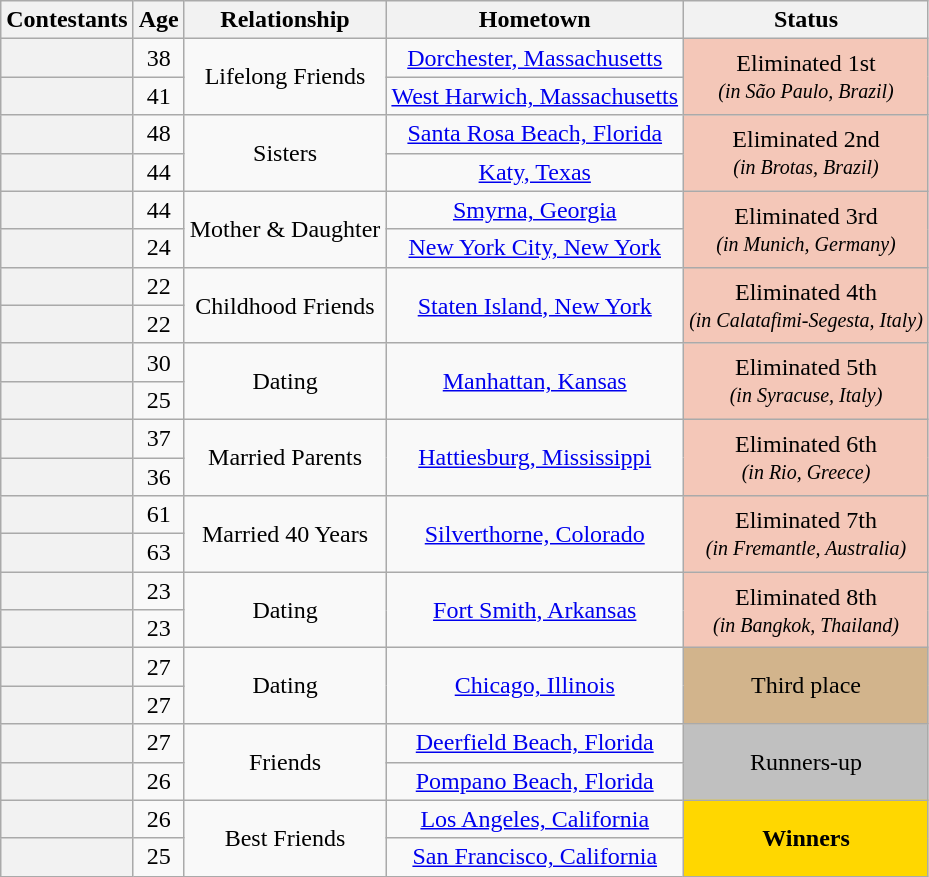<table class="wikitable sortable" style="text-align:center;">
<tr>
<th scope="col">Contestants</th>
<th scope="col">Age</th>
<th scope="col" class="unsortable">Relationship</th>
<th class="unsortable" scope="col">Hometown</th>
<th scope="col">Status</th>
</tr>
<tr>
<th scope="row"></th>
<td>38</td>
<td rowspan="2">Lifelong Friends</td>
<td><a href='#'>Dorchester, Massachusetts</a></td>
<td rowspan="2" bgcolor="f4c7b8">Eliminated 1st<br><small><em>(in São Paulo, Brazil)</em></small></td>
</tr>
<tr>
<th scope="row"></th>
<td>41</td>
<td><a href='#'>West Harwich, Massachusetts</a></td>
</tr>
<tr>
<th scope="row"></th>
<td>48</td>
<td rowspan="2">Sisters</td>
<td><a href='#'>Santa Rosa Beach, Florida</a></td>
<td rowspan="2" bgcolor="f4c7b8">Eliminated 2nd<br><small><em>(in Brotas, Brazil)</em></small></td>
</tr>
<tr>
<th scope="row"></th>
<td>44</td>
<td><a href='#'>Katy, Texas</a></td>
</tr>
<tr>
<th scope="row"></th>
<td>44</td>
<td rowspan="2">Mother & Daughter</td>
<td><a href='#'>Smyrna, Georgia</a></td>
<td rowspan="2" bgcolor="f4c7b8">Eliminated 3rd<br><small><em>(in Munich, Germany)</em></small></td>
</tr>
<tr>
<th scope="row"></th>
<td>24</td>
<td><a href='#'>New York City, New York</a></td>
</tr>
<tr>
<th scope="row"></th>
<td>22</td>
<td rowspan="2">Childhood Friends</td>
<td rowspan="2"><a href='#'>Staten Island, New York</a></td>
<td rowspan="2" bgcolor="f4c7b8">Eliminated 4th<br><small><em>(in Calatafimi-Segesta, Italy)</em></small></td>
</tr>
<tr>
<th scope="row"></th>
<td>22</td>
</tr>
<tr>
<th scope="row"></th>
<td>30</td>
<td rowspan="2">Dating</td>
<td rowspan="2"><a href='#'>Manhattan, Kansas</a></td>
<td rowspan="2" bgcolor="f4c7b8">Eliminated 5th<br><small><em>(in Syracuse, Italy)</em></small></td>
</tr>
<tr>
<th scope="row"></th>
<td>25</td>
</tr>
<tr>
<th scope="row"></th>
<td>37</td>
<td rowspan="2">Married Parents</td>
<td rowspan="2"><a href='#'>Hattiesburg, Mississippi</a></td>
<td rowspan="2" bgcolor="f4c7b8">Eliminated 6th<br><small><em>(in Rio, Greece)</em></small></td>
</tr>
<tr>
<th scope="row"></th>
<td>36</td>
</tr>
<tr>
<th scope="row"></th>
<td>61</td>
<td rowspan="2">Married 40 Years</td>
<td rowspan="2"><a href='#'>Silverthorne, Colorado</a></td>
<td rowspan="2" bgcolor="f4c7b8">Eliminated 7th<br><small><em>(in Fremantle, Australia)</em></small></td>
</tr>
<tr>
<th scope="row"></th>
<td>63</td>
</tr>
<tr>
<th scope="row"></th>
<td>23</td>
<td rowspan="2">Dating</td>
<td rowspan="2"><a href='#'>Fort Smith, Arkansas</a></td>
<td rowspan="2" bgcolor="f4c7b8">Eliminated 8th<br><small><em>(in Bangkok, Thailand)</em></small></td>
</tr>
<tr>
<th scope="row"></th>
<td>23</td>
</tr>
<tr>
<th scope="row"></th>
<td>27</td>
<td rowspan="2">Dating</td>
<td rowspan="2"><a href='#'>Chicago, Illinois</a></td>
<td rowspan="2" bgcolor="tan">Third place</td>
</tr>
<tr>
<th scope="row"></th>
<td>27</td>
</tr>
<tr>
<th scope="row"></th>
<td>27</td>
<td rowspan="2">Friends</td>
<td><a href='#'>Deerfield Beach, Florida</a></td>
<td rowspan="2" bgcolor="silver">Runners-up</td>
</tr>
<tr>
<th scope="row"></th>
<td>26</td>
<td><a href='#'>Pompano Beach, Florida</a></td>
</tr>
<tr>
<th scope="row"></th>
<td>26</td>
<td rowspan="2">Best Friends</td>
<td><a href='#'>Los Angeles, California</a></td>
<td rowspan="2" bgcolor="gold"><strong>Winners</strong></td>
</tr>
<tr>
<th scope="row"></th>
<td>25</td>
<td><a href='#'>San Francisco, California</a></td>
</tr>
</table>
